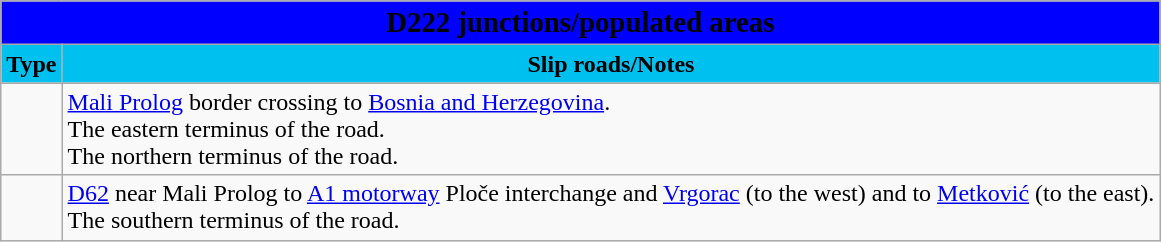<table class="wikitable">
<tr>
<td colspan=2 bgcolor=blue align=center style=margin-top:15><span><big><strong>D222 junctions/populated areas</strong></big></span></td>
</tr>
<tr>
<td align=center bgcolor=00c0f0><strong>Type</strong></td>
<td align=center bgcolor=00c0f0><strong>Slip roads/Notes</strong></td>
</tr>
<tr>
<td></td>
<td><a href='#'>Mali Prolog</a> border crossing to <a href='#'>Bosnia and Herzegovina</a>.<br>The eastern terminus of the road.<br>The northern terminus of the road.</td>
</tr>
<tr>
<td></td>
<td> <a href='#'>D62</a> near Mali Prolog to <a href='#'>A1 motorway</a> Ploče interchange and <a href='#'>Vrgorac</a> (to the west) and to <a href='#'>Metković</a> (to the east).<br>The southern terminus of the road.</td>
</tr>
</table>
